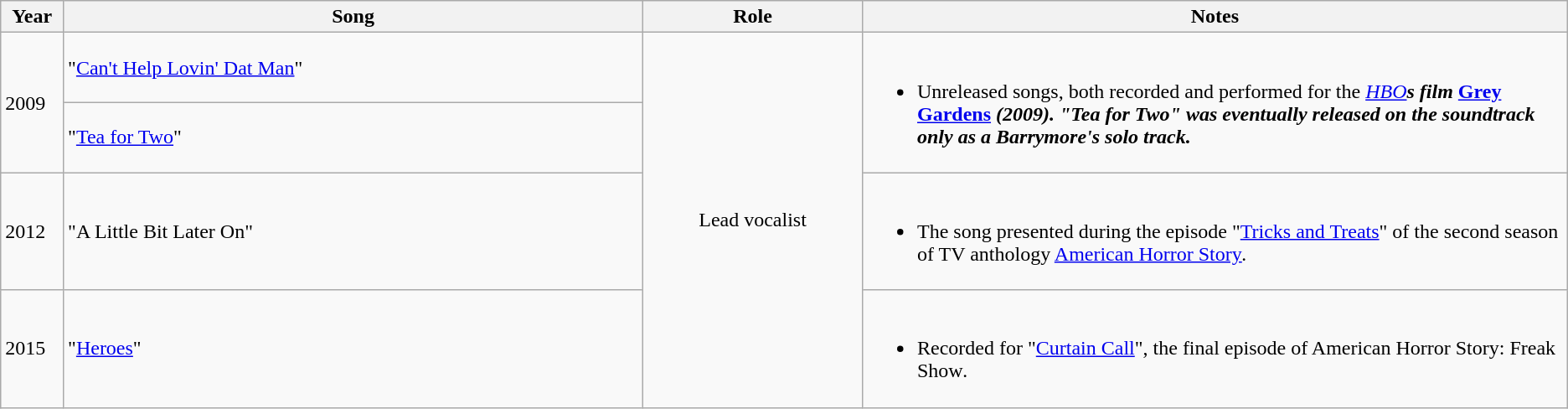<table class="wikitable" style="text-align:left;">
<tr>
<th width=4%>Year</th>
<th width=37%>Song</th>
<th width=14%>Role</th>
<th width=45%%>Notes</th>
</tr>
<tr>
<td rowspan=2>2009</td>
<td>"<a href='#'>Can't Help Lovin' Dat Man</a>"</td>
<td align="center" rowspan=4>Lead vocalist</td>
<td rowspan=2><br><ul><li>Unreleased songs, both recorded and performed for the <em><a href='#'>HBO</a><strong>s film </em><a href='#'>Grey Gardens</a><em> (2009). "Tea for Two" was eventually released on the soundtrack only as a Barrymore's solo track.</li></ul></td>
</tr>
<tr>
<td>"<a href='#'>Tea for Two</a>" </td>
</tr>
<tr>
<td>2012</td>
<td>"A Little Bit Later On"</td>
<td><br><ul><li>The song presented during the episode "<a href='#'>Tricks and Treats</a>" of the second season of TV anthology </em><a href='#'>American Horror Story</a><em>.</li></ul></td>
</tr>
<tr>
<td>2015</td>
<td>"<a href='#'>Heroes</a>" </td>
<td><br><ul><li>Recorded for "<a href='#'>Curtain Call</a>", the final episode of </em>American Horror Story: Freak Show<em>.</li></ul></td>
</tr>
</table>
